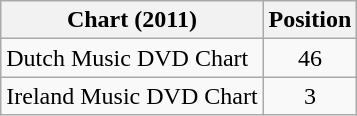<table class="wikitable sortable">
<tr>
<th scope="col">Chart (2011)</th>
<th scope="col">Position</th>
</tr>
<tr>
<td>Dutch Music DVD Chart</td>
<td style="text-align:center;">46</td>
</tr>
<tr>
<td>Ireland Music DVD Chart</td>
<td style="text-align:center;">3</td>
</tr>
</table>
